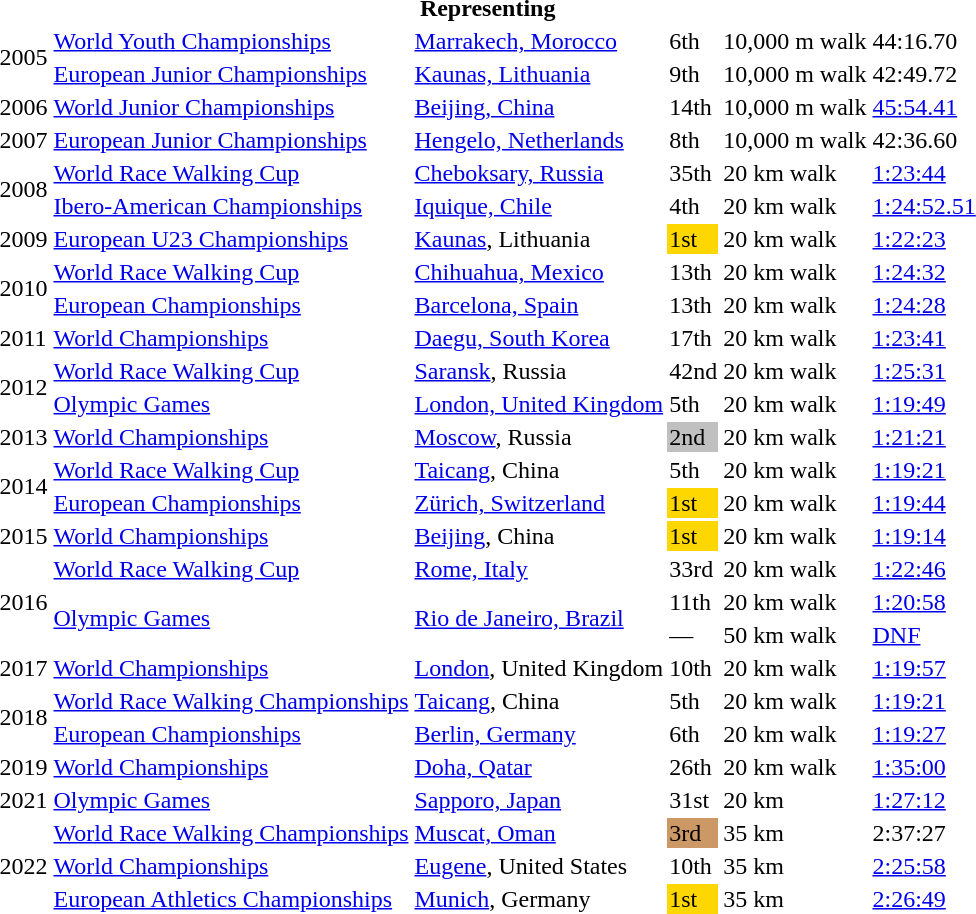<table>
<tr>
<th colspan="6">Representing </th>
</tr>
<tr>
<td rowspan=2>2005</td>
<td><a href='#'>World Youth Championships</a></td>
<td><a href='#'>Marrakech, Morocco</a></td>
<td>6th</td>
<td>10,000 m walk</td>
<td>44:16.70</td>
</tr>
<tr>
<td><a href='#'>European Junior Championships</a></td>
<td><a href='#'>Kaunas, Lithuania</a></td>
<td>9th</td>
<td>10,000 m walk</td>
<td>42:49.72</td>
</tr>
<tr>
<td>2006</td>
<td><a href='#'>World Junior Championships</a></td>
<td><a href='#'>Beijing, China</a></td>
<td>14th</td>
<td>10,000 m walk</td>
<td><a href='#'>45:54.41</a></td>
</tr>
<tr>
<td>2007</td>
<td><a href='#'>European Junior Championships</a></td>
<td><a href='#'>Hengelo, Netherlands</a></td>
<td>8th</td>
<td>10,000 m walk</td>
<td>42:36.60</td>
</tr>
<tr>
<td rowspan=2>2008</td>
<td><a href='#'>World Race Walking Cup</a></td>
<td><a href='#'>Cheboksary, Russia</a></td>
<td>35th</td>
<td>20 km walk</td>
<td><a href='#'>1:23:44</a></td>
</tr>
<tr>
<td><a href='#'>Ibero-American Championships</a></td>
<td><a href='#'>Iquique, Chile</a></td>
<td>4th</td>
<td>20 km walk</td>
<td><a href='#'>1:24:52.51</a></td>
</tr>
<tr>
<td>2009</td>
<td><a href='#'>European U23 Championships</a></td>
<td><a href='#'>Kaunas</a>, Lithuania</td>
<td bgcolor=gold>1st</td>
<td>20 km walk</td>
<td><a href='#'>1:22:23</a></td>
</tr>
<tr>
<td rowspan=2>2010</td>
<td><a href='#'>World Race Walking Cup</a></td>
<td><a href='#'>Chihuahua, Mexico</a></td>
<td>13th</td>
<td>20 km walk</td>
<td><a href='#'>1:24:32</a></td>
</tr>
<tr>
<td><a href='#'>European Championships</a></td>
<td><a href='#'>Barcelona, Spain</a></td>
<td>13th</td>
<td>20 km walk</td>
<td><a href='#'>1:24:28</a></td>
</tr>
<tr>
<td>2011</td>
<td><a href='#'>World Championships</a></td>
<td><a href='#'>Daegu, South Korea</a></td>
<td>17th</td>
<td>20 km walk</td>
<td><a href='#'>1:23:41</a></td>
</tr>
<tr>
<td rowspan=2>2012</td>
<td><a href='#'>World Race Walking Cup</a></td>
<td><a href='#'>Saransk</a>, Russia</td>
<td>42nd</td>
<td>20 km walk</td>
<td><a href='#'>1:25:31</a></td>
</tr>
<tr>
<td><a href='#'>Olympic Games</a></td>
<td><a href='#'>London, United Kingdom</a></td>
<td>5th</td>
<td>20 km walk</td>
<td><a href='#'>1:19:49</a></td>
</tr>
<tr>
<td>2013</td>
<td><a href='#'>World Championships</a></td>
<td><a href='#'>Moscow</a>, Russia</td>
<td bgcolor=silver>2nd</td>
<td>20 km walk</td>
<td><a href='#'>1:21:21</a></td>
</tr>
<tr>
<td rowspan=2>2014</td>
<td><a href='#'>World Race Walking Cup</a></td>
<td><a href='#'>Taicang</a>, China</td>
<td>5th</td>
<td>20 km walk</td>
<td><a href='#'>1:19:21</a></td>
</tr>
<tr>
<td><a href='#'>European Championships</a></td>
<td><a href='#'>Zürich, Switzerland</a></td>
<td bgcolor=gold>1st</td>
<td>20 km walk</td>
<td><a href='#'>1:19:44</a></td>
</tr>
<tr>
<td>2015</td>
<td><a href='#'>World Championships</a></td>
<td><a href='#'>Beijing</a>, China</td>
<td bgcolor=gold>1st</td>
<td>20 km walk</td>
<td><a href='#'>1:19:14</a></td>
</tr>
<tr>
<td rowspan=3>2016</td>
<td><a href='#'>World Race Walking Cup</a></td>
<td><a href='#'>Rome, Italy</a></td>
<td>33rd</td>
<td>20 km walk</td>
<td><a href='#'>1:22:46</a></td>
</tr>
<tr>
<td rowspan=2><a href='#'>Olympic Games</a></td>
<td rowspan=2><a href='#'>Rio de Janeiro, Brazil</a></td>
<td>11th</td>
<td>20 km walk</td>
<td><a href='#'>1:20:58</a></td>
</tr>
<tr>
<td>—</td>
<td>50 km walk</td>
<td><a href='#'>DNF</a></td>
</tr>
<tr>
<td>2017</td>
<td><a href='#'>World Championships</a></td>
<td><a href='#'>London</a>, United Kingdom</td>
<td>10th</td>
<td>20 km walk</td>
<td><a href='#'>1:19:57</a></td>
</tr>
<tr>
<td rowspan=2>2018</td>
<td><a href='#'>World Race Walking Championships</a></td>
<td><a href='#'>Taicang</a>, China</td>
<td>5th</td>
<td>20 km walk</td>
<td><a href='#'>1:19:21</a></td>
</tr>
<tr>
<td><a href='#'>European Championships</a></td>
<td><a href='#'>Berlin, Germany</a></td>
<td>6th</td>
<td>20 km walk</td>
<td><a href='#'>1:19:27</a></td>
</tr>
<tr>
<td>2019</td>
<td><a href='#'>World Championships</a></td>
<td><a href='#'>Doha, Qatar</a></td>
<td>26th</td>
<td>20 km walk</td>
<td><a href='#'>1:35:00</a></td>
</tr>
<tr>
<td>2021</td>
<td><a href='#'>Olympic Games</a></td>
<td><a href='#'>Sapporo, Japan</a></td>
<td>31st</td>
<td>20 km</td>
<td><a href='#'>1:27:12</a></td>
</tr>
<tr>
<td rowspan=3>2022</td>
<td><a href='#'>World Race Walking Championships</a></td>
<td><a href='#'>Muscat, Oman</a></td>
<td bgcolor="cc9966">3rd</td>
<td>35 km</td>
<td>2:37:27</td>
</tr>
<tr>
<td><a href='#'>World Championships</a></td>
<td><a href='#'>Eugene</a>, United States</td>
<td>10th</td>
<td>35 km</td>
<td><a href='#'>2:25:58</a></td>
</tr>
<tr>
<td><a href='#'>European Athletics Championships</a></td>
<td><a href='#'>Munich</a>, Germany</td>
<td bgcolor=gold>1st</td>
<td>35 km</td>
<td><a href='#'>2:26:49</a></td>
</tr>
</table>
